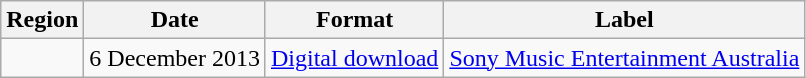<table class=wikitable>
<tr>
<th>Region</th>
<th>Date</th>
<th>Format</th>
<th>Label</th>
</tr>
<tr>
<td></td>
<td>6 December 2013</td>
<td><a href='#'>Digital download</a></td>
<td><a href='#'>Sony Music Entertainment Australia</a></td>
</tr>
</table>
